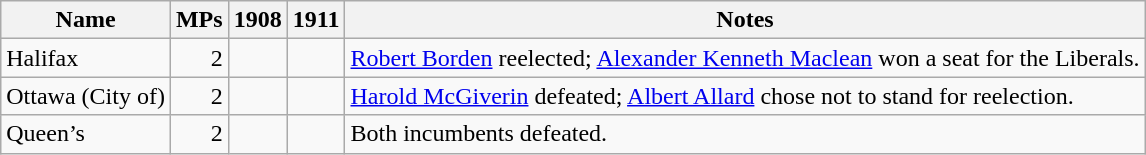<table class="wikitable" style="text-align:right;">
<tr>
<th>Name</th>
<th>MPs</th>
<th>1908</th>
<th>1911</th>
<th>Notes</th>
</tr>
<tr>
<td style="text-align:left">Halifax</td>
<td>2</td>
<td></td>
<td></td>
<td style="text-align:left"><a href='#'>Robert Borden</a> reelected; <a href='#'>Alexander Kenneth Maclean</a> won a seat for the Liberals.</td>
</tr>
<tr>
<td style="text-align:left">Ottawa (City of)</td>
<td>2</td>
<td></td>
<td></td>
<td style="text-align:left"><a href='#'>Harold McGiverin</a> defeated; <a href='#'>Albert Allard</a> chose not to stand for reelection.</td>
</tr>
<tr>
<td style="text-align:left">Queen’s</td>
<td>2</td>
<td></td>
<td></td>
<td style="text-align:left">Both incumbents defeated.</td>
</tr>
</table>
